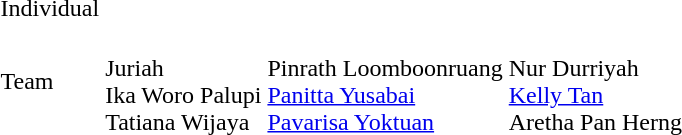<table>
<tr>
<td>Individual</td>
<td></td>
<td></td>
<td></td>
</tr>
<tr>
<td>Team</td>
<td nowrap><br>Juriah<br>Ika Woro Palupi<br>Tatiana Wijaya</td>
<td nowrap><br>Pinrath Loomboonruang<br><a href='#'>Panitta Yusabai</a><br><a href='#'>Pavarisa Yoktuan</a></td>
<td nowrap><br>Nur Durriyah<br><a href='#'>Kelly Tan</a><br>Aretha Pan Herng</td>
</tr>
</table>
